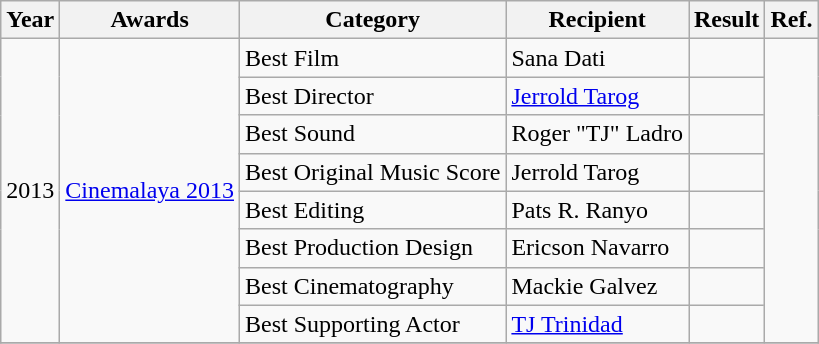<table class="wikitable">
<tr>
<th>Year</th>
<th>Awards</th>
<th>Category</th>
<th>Recipient</th>
<th>Result</th>
<th>Ref.</th>
</tr>
<tr>
<td rowspan="8">2013</td>
<td rowspan="8"><a href='#'>Cinemalaya 2013</a></td>
<td>Best Film</td>
<td>Sana Dati</td>
<td></td>
<td rowspan="8"></td>
</tr>
<tr>
<td>Best Director</td>
<td><a href='#'>Jerrold Tarog</a></td>
<td></td>
</tr>
<tr>
<td>Best Sound</td>
<td>Roger "TJ" Ladro</td>
<td></td>
</tr>
<tr>
<td>Best Original Music Score</td>
<td>Jerrold Tarog</td>
<td></td>
</tr>
<tr>
<td>Best Editing</td>
<td>Pats R. Ranyo</td>
<td></td>
</tr>
<tr>
<td>Best Production Design</td>
<td>Ericson Navarro</td>
<td></td>
</tr>
<tr>
<td>Best Cinematography</td>
<td>Mackie Galvez</td>
<td></td>
</tr>
<tr>
<td>Best Supporting Actor</td>
<td><a href='#'>TJ Trinidad</a></td>
<td></td>
</tr>
<tr>
</tr>
</table>
